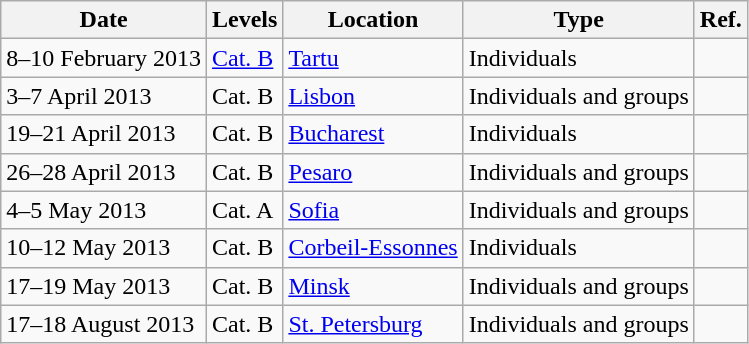<table class="wikitable">
<tr>
<th>Date</th>
<th>Levels</th>
<th>Location</th>
<th>Type</th>
<th>Ref.</th>
</tr>
<tr>
<td>8–10 February 2013</td>
<td><a href='#'>Cat. B</a></td>
<td> <a href='#'>Tartu</a></td>
<td>Individuals</td>
<td></td>
</tr>
<tr>
<td>3–7 April 2013</td>
<td>Cat. B</td>
<td> <a href='#'>Lisbon</a></td>
<td>Individuals and groups</td>
<td></td>
</tr>
<tr>
<td>19–21 April 2013</td>
<td>Cat. B</td>
<td> <a href='#'>Bucharest</a></td>
<td>Individuals</td>
<td></td>
</tr>
<tr>
<td>26–28 April 2013</td>
<td>Cat. B</td>
<td> <a href='#'>Pesaro</a></td>
<td>Individuals and groups</td>
<td></td>
</tr>
<tr>
<td>4–5 May 2013</td>
<td>Cat. A</td>
<td> <a href='#'>Sofia</a></td>
<td>Individuals and groups</td>
<td></td>
</tr>
<tr>
<td>10–12 May 2013</td>
<td>Cat. B</td>
<td> <a href='#'>Corbeil-Essonnes</a></td>
<td>Individuals</td>
<td></td>
</tr>
<tr>
<td>17–19 May 2013</td>
<td>Cat. B</td>
<td> <a href='#'>Minsk</a></td>
<td>Individuals and groups</td>
<td></td>
</tr>
<tr>
<td>17–18 August 2013</td>
<td>Cat. B</td>
<td> <a href='#'>St. Petersburg</a></td>
<td>Individuals and groups</td>
<td></td>
</tr>
</table>
